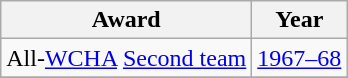<table class="wikitable">
<tr>
<th>Award</th>
<th>Year</th>
</tr>
<tr>
<td>All-<a href='#'>WCHA</a> <a href='#'>Second team</a></td>
<td><a href='#'>1967–68</a></td>
</tr>
<tr>
</tr>
</table>
